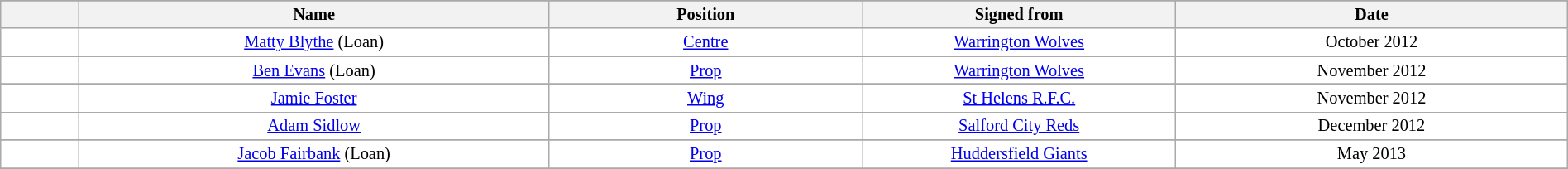<table class="wikitable sortable" width="100%" style="font-size:85%">
<tr bgcolor="#efefef">
</tr>
<tr bgcolor="#efefef">
<th width=5%></th>
<th width=30%>Name</th>
<th !width=30%>Position</th>
<th width=20%>Signed from</th>
<th width=25%>Date</th>
</tr>
<tr bgcolor=#FFFFFF>
<td align=center></td>
<td align=center><a href='#'>Matty Blythe</a> (Loan)</td>
<td align=center><a href='#'>Centre</a></td>
<td align=center><a href='#'>Warrington Wolves</a></td>
<td align=center>October 2012</td>
</tr>
<tr>
</tr>
<tr bgcolor=#FFFFFF>
<td align=center></td>
<td align=center><a href='#'>Ben Evans</a> (Loan)</td>
<td align=center><a href='#'>Prop</a></td>
<td align=center><a href='#'>Warrington Wolves</a></td>
<td align=center>November 2012</td>
</tr>
<tr>
</tr>
<tr bgcolor=#FFFFFF>
<td align=center></td>
<td align=center><a href='#'>Jamie Foster</a></td>
<td align=center><a href='#'>Wing</a></td>
<td align=center><a href='#'>St Helens R.F.C.</a></td>
<td align=center>November 2012</td>
</tr>
<tr>
</tr>
<tr bgcolor=#FFFFFF>
<td align=center></td>
<td align=center><a href='#'>Adam Sidlow</a></td>
<td align=center><a href='#'>Prop</a></td>
<td align=center><a href='#'>Salford City Reds</a></td>
<td align=center>December 2012</td>
</tr>
<tr>
</tr>
<tr bgcolor=#FFFFFF>
<td align=center></td>
<td align=center><a href='#'>Jacob Fairbank</a> (Loan)</td>
<td align=center><a href='#'>Prop</a></td>
<td align=center><a href='#'>Huddersfield Giants</a></td>
<td align=center>May 2013</td>
</tr>
<tr>
</tr>
</table>
